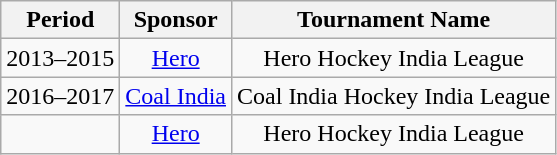<table class="wikitable" style="text-align:center;">
<tr>
<th>Period</th>
<th>Sponsor</th>
<th>Tournament Name</th>
</tr>
<tr>
<td>2013–2015</td>
<td><a href='#'>Hero</a></td>
<td>Hero Hockey India League</td>
</tr>
<tr>
<td>2016–2017</td>
<td><a href='#'>Coal India</a></td>
<td>Coal India Hockey India League</td>
</tr>
<tr>
<td></td>
<td><a href='#'>Hero</a></td>
<td>Hero Hockey India League</td>
</tr>
</table>
